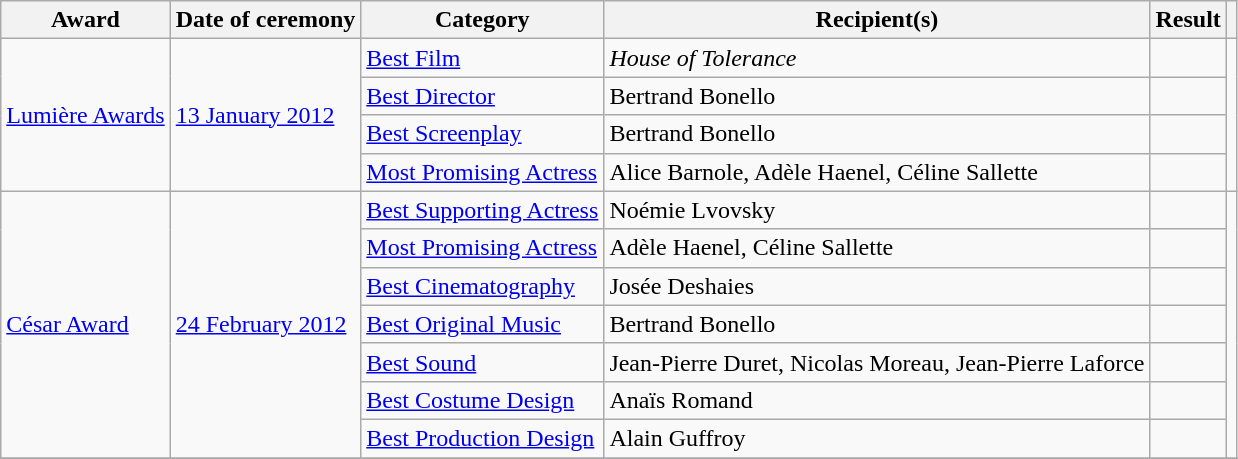<table class="wikitable sortable plainrowheaders">
<tr>
<th scope="col">Award</th>
<th scope="col">Date of ceremony</th>
<th scope="col">Category</th>
<th scope="col">Recipient(s)</th>
<th scope="col">Result</th>
<th scope="col" class="unsortable"></th>
</tr>
<tr>
<td rowspan="4"><a href='#'>Lumière Awards</a></td>
<td rowspan="4"><a href='#'>13 January 2012</a></td>
<td><a href='#'>Best Film</a></td>
<td><em>House of Tolerance</em></td>
<td></td>
<td rowspan="4"></td>
</tr>
<tr>
<td><a href='#'>Best Director</a></td>
<td>Bertrand Bonello</td>
<td></td>
</tr>
<tr>
<td><a href='#'>Best Screenplay</a></td>
<td>Bertrand Bonello</td>
<td></td>
</tr>
<tr>
<td><a href='#'>Most Promising Actress</a></td>
<td>Alice Barnole, Adèle Haenel, Céline Sallette</td>
<td></td>
</tr>
<tr>
<td rowspan="7"><a href='#'>César Award</a></td>
<td rowspan="7"><a href='#'>24 February 2012</a></td>
<td><a href='#'>Best Supporting Actress</a></td>
<td>Noémie Lvovsky</td>
<td></td>
<td rowspan="7"></td>
</tr>
<tr>
<td><a href='#'>Most Promising Actress</a></td>
<td>Adèle Haenel, Céline Sallette</td>
<td></td>
</tr>
<tr>
<td><a href='#'>Best Cinematography</a></td>
<td>Josée Deshaies</td>
<td></td>
</tr>
<tr>
<td><a href='#'>Best Original Music</a></td>
<td>Bertrand Bonello</td>
<td></td>
</tr>
<tr>
<td><a href='#'>Best Sound</a></td>
<td>Jean-Pierre Duret, Nicolas Moreau, Jean-Pierre Laforce</td>
<td></td>
</tr>
<tr>
<td><a href='#'>Best Costume Design</a></td>
<td>Anaïs Romand</td>
<td></td>
</tr>
<tr>
<td><a href='#'>Best Production Design</a></td>
<td>Alain Guffroy</td>
<td></td>
</tr>
<tr>
</tr>
</table>
